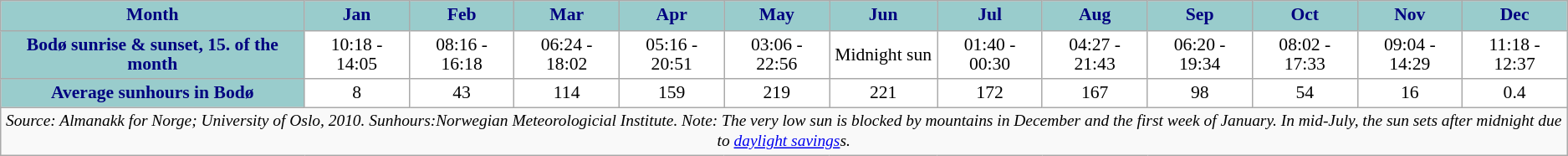<table class="wikitable" style="font-size:90%;border:0px;text-align:center;line-height:110%;">
<tr>
<th style="background: #99CCCC; color: #000080" height="17">Month</th>
<th style="background: #99CCCC; color:#000080;">Jan</th>
<th style="background: #99CCCC; color:#000080;">Feb</th>
<th style="background: #99CCCC; color:#000080;">Mar</th>
<th style="background: #99CCCC; color:#000080;">Apr</th>
<th style="background: #99CCCC; color:#000080;">May</th>
<th style="background: #99CCCC; color:#000080;">Jun</th>
<th style="background: #99CCCC; color:#000080;">Jul</th>
<th style="background: #99CCCC; color:#000080;">Aug</th>
<th style="background: #99CCCC; color:#000080;">Sep</th>
<th style="background: #99CCCC; color:#000080;">Oct</th>
<th style="background: #99CCCC; color:#000080;">Nov</th>
<th style="background: #99CCCC; color:#000080;">Dec</th>
</tr>
<tr>
<th style="background: #99CCCC; color:#000080;">Bodø sunrise & sunset, 15. of the month</th>
<td style="background: #FFFFFF; color:#000000;">10:18 - 14:05</td>
<td style="background: #FFFFFF; color:#000000;">08:16 - 16:18</td>
<td style="background: #FFFFFF; color:#000000;">06:24 - 18:02</td>
<td style="background: #FFFFFF; color:#000000;">05:16 - 20:51</td>
<td style="background: #FFFFFF; color:#000000;">03:06 - 22:56</td>
<td style="background: #FFFFFF; color:#000000;">Midnight sun</td>
<td style="background: #FFFFFF; color:#000000;">01:40 - 00:30</td>
<td style="background: #FFFFFF; color:#000000;">04:27 - 21:43</td>
<td style="background: #FFFFFF; color:#000000;">06:20 - 19:34</td>
<td style="background: #FFFFFF; color:#000000;">08:02 - 17:33</td>
<td style="background: #FFFFFF; color:#000000;">09:04 - 14:29</td>
<td style="background: #FFFFFF; color:#000000;">11:18 - 12:37</td>
</tr>
<tr>
<th style="background: #99CCCC; color:#000080;">Average sunhours in Bodø</th>
<td style="background: #FFFFFF; color:#000000;">8</td>
<td style="background: #FFFFFF; color:#000000;">43</td>
<td style="background: #FFFFFF; color:#000000;">114</td>
<td style="background: #FFFFFF; color:#000000;">159</td>
<td style="background: #FFFFFF; color:#000000;">219</td>
<td style="background: #FFFFFF; color:#000000;">221</td>
<td style="background: #FFFFFF; color:#000000;">172</td>
<td style="background: #FFFFFF; color:#000000;">167</td>
<td style="background: #FFFFFF; color:#000000;">98</td>
<td style="background: #FFFFFF; color:#000000;">54</td>
<td style="background: #FFFFFF; color:#000000;">16</td>
<td style="background: #FFFFFF; color:#000000;">0.4</td>
</tr>
<tr>
<td colspan=14 style="text-align:center;font-size:90%;"><em>Source: Almanakk for Norge; University of Oslo, 2010. Sunhours:Norwegian Meteorologicial Institute. Note: The very low sun is blocked by mountains in December and the first week of January. In mid-July, the sun sets after midnight due to <a href='#'>daylight savings</a>s.</em></td>
</tr>
</table>
